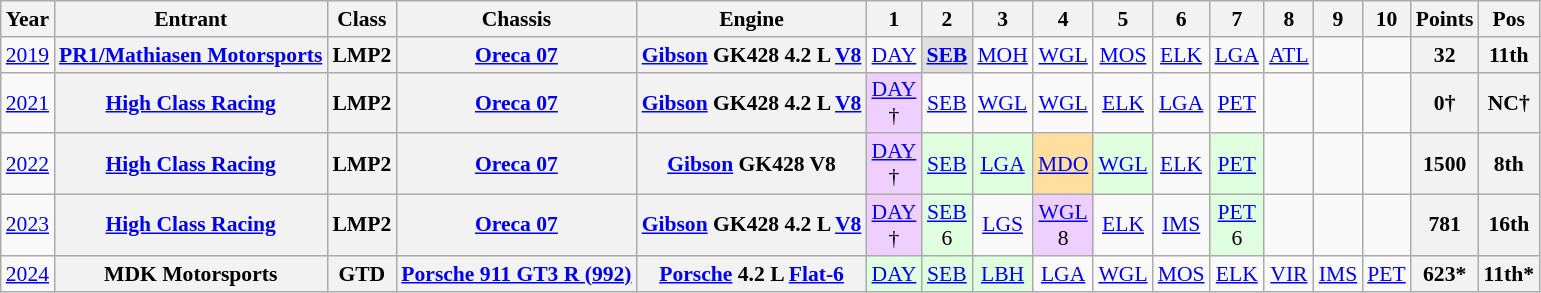<table class="wikitable" style="text-align:center; font-size:90%">
<tr>
<th>Year</th>
<th>Entrant</th>
<th>Class</th>
<th>Chassis</th>
<th>Engine</th>
<th>1</th>
<th>2</th>
<th>3</th>
<th>4</th>
<th>5</th>
<th>6</th>
<th>7</th>
<th>8</th>
<th>9</th>
<th>10</th>
<th>Points</th>
<th>Pos</th>
</tr>
<tr>
<td><a href='#'>2019</a></td>
<th><a href='#'>PR1/Mathiasen Motorsports</a></th>
<th>LMP2</th>
<th><a href='#'>Oreca 07</a></th>
<th><a href='#'>Gibson</a> GK428 4.2 L <a href='#'>V8</a></th>
<td><a href='#'>DAY</a></td>
<td style="background:#dfdfdf;"><strong><a href='#'>SEB</a></strong><br></td>
<td><a href='#'>MOH</a></td>
<td><a href='#'>WGL</a></td>
<td><a href='#'>MOS</a></td>
<td><a href='#'>ELK</a></td>
<td><a href='#'>LGA</a></td>
<td><a href='#'>ATL</a></td>
<td></td>
<td></td>
<th>32</th>
<th>11th</th>
</tr>
<tr>
<td><a href='#'>2021</a></td>
<th><a href='#'>High Class Racing</a></th>
<th>LMP2</th>
<th><a href='#'>Oreca 07</a></th>
<th><a href='#'>Gibson</a> GK428 4.2 L <a href='#'>V8</a></th>
<td style="background:#EFCFFF;"><a href='#'>DAY</a><br>†</td>
<td><a href='#'>SEB</a></td>
<td><a href='#'>WGL</a></td>
<td><a href='#'>WGL</a></td>
<td><a href='#'>ELK</a></td>
<td><a href='#'>LGA</a></td>
<td><a href='#'>PET</a></td>
<td></td>
<td></td>
<td></td>
<th>0†</th>
<th>NC†</th>
</tr>
<tr>
<td><a href='#'>2022</a></td>
<th><a href='#'>High Class Racing</a></th>
<th>LMP2</th>
<th><a href='#'>Oreca 07</a></th>
<th><a href='#'>Gibson</a> GK428 V8</th>
<td style="background:#EFCFFF;"><a href='#'>DAY</a><br>†</td>
<td style="background:#DFFFDF;"><a href='#'>SEB</a><br></td>
<td style="background:#DFFFDF;"><a href='#'>LGA</a><br></td>
<td style="background:#FFDF9F;"><a href='#'>MDO</a><br></td>
<td style="background:#DFFFDF;"><a href='#'>WGL</a><br></td>
<td><a href='#'>ELK</a></td>
<td style="background:#DFFFDF;"><a href='#'>PET</a><br></td>
<td></td>
<td></td>
<td></td>
<th>1500</th>
<th>8th</th>
</tr>
<tr>
<td><a href='#'>2023</a></td>
<th><a href='#'>High Class Racing</a></th>
<th>LMP2</th>
<th><a href='#'>Oreca 07</a></th>
<th><a href='#'>Gibson</a> GK428 4.2 L <a href='#'>V8</a></th>
<td style="background:#EFCFFF;"><a href='#'>DAY</a><br>†</td>
<td style="background:#DFFFDF;"><a href='#'>SEB</a><br>6</td>
<td><a href='#'>LGS</a></td>
<td style="background:#EFCFFF;"><a href='#'>WGL</a><br>8</td>
<td><a href='#'>ELK</a></td>
<td><a href='#'>IMS</a></td>
<td style="background:#DFFFDF;"><a href='#'>PET</a><br>6</td>
<td></td>
<td></td>
<td></td>
<th>781</th>
<th>16th</th>
</tr>
<tr>
<td><a href='#'>2024</a></td>
<th>MDK Motorsports</th>
<th>GTD</th>
<th><a href='#'>Porsche 911 GT3 R (992)</a></th>
<th><a href='#'>Porsche</a> 4.2 L <a href='#'>Flat-6</a></th>
<td style="background:#DFFFDF;"><a href='#'>DAY</a><br></td>
<td style="background:#DFFFDF;"><a href='#'>SEB</a><br></td>
<td style="background:#DFFFDF;"><a href='#'>LBH</a><br></td>
<td><a href='#'>LGA</a></td>
<td><a href='#'>WGL</a></td>
<td><a href='#'>MOS</a></td>
<td><a href='#'>ELK</a></td>
<td><a href='#'>VIR</a></td>
<td><a href='#'>IMS</a></td>
<td><a href='#'>PET</a></td>
<th>623*</th>
<th>11th*</th>
</tr>
</table>
